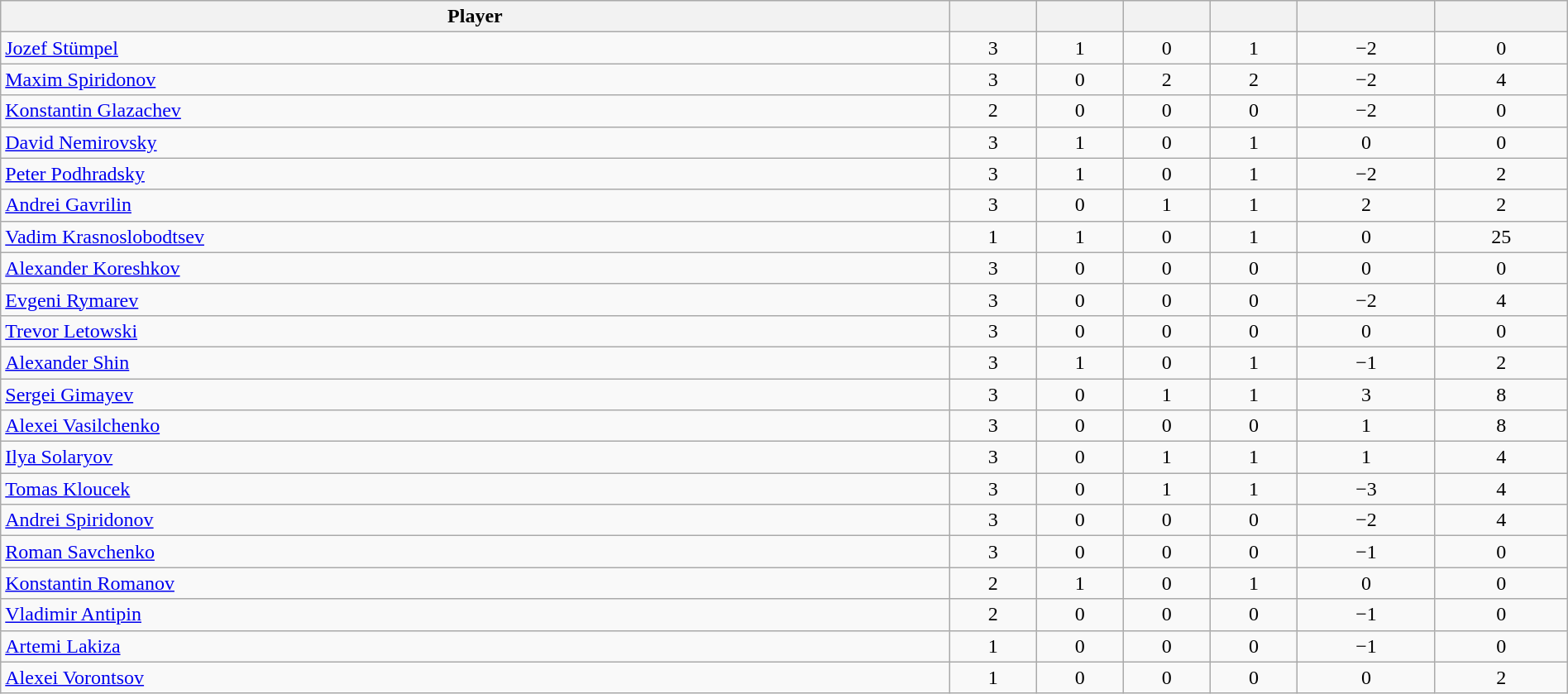<table class="wikitable sortable" style="width:100%; text-align:center;">
<tr align=center>
<th>Player</th>
<th></th>
<th></th>
<th></th>
<th></th>
<th data-sort-type="number"></th>
<th></th>
</tr>
<tr align=center>
<td align=left><a href='#'>Jozef Stümpel</a></td>
<td>3</td>
<td>1</td>
<td>0</td>
<td>1</td>
<td>−2</td>
<td>0</td>
</tr>
<tr align=center>
<td align=left><a href='#'>Maxim Spiridonov</a></td>
<td>3</td>
<td>0</td>
<td>2</td>
<td>2</td>
<td>−2</td>
<td>4</td>
</tr>
<tr align=center>
<td align=left><a href='#'>Konstantin Glazachev</a></td>
<td>2</td>
<td>0</td>
<td>0</td>
<td>0</td>
<td>−2</td>
<td>0</td>
</tr>
<tr align=center>
<td align=left><a href='#'>David Nemirovsky</a></td>
<td>3</td>
<td>1</td>
<td>0</td>
<td>1</td>
<td>0</td>
<td>0</td>
</tr>
<tr align=center>
<td align=left><a href='#'>Peter Podhradsky</a></td>
<td>3</td>
<td>1</td>
<td>0</td>
<td>1</td>
<td>−2</td>
<td>2</td>
</tr>
<tr align=center>
<td align=left><a href='#'>Andrei Gavrilin</a></td>
<td>3</td>
<td>0</td>
<td>1</td>
<td>1</td>
<td>2</td>
<td>2</td>
</tr>
<tr align=center>
<td align=left><a href='#'>Vadim Krasnoslobodtsev</a></td>
<td>1</td>
<td>1</td>
<td>0</td>
<td>1</td>
<td>0</td>
<td>25</td>
</tr>
<tr align=center>
<td align=left><a href='#'>Alexander Koreshkov</a></td>
<td>3</td>
<td>0</td>
<td>0</td>
<td>0</td>
<td>0</td>
<td>0</td>
</tr>
<tr align=center>
<td align=left><a href='#'>Evgeni Rymarev</a></td>
<td>3</td>
<td>0</td>
<td>0</td>
<td>0</td>
<td>−2</td>
<td>4</td>
</tr>
<tr align=center>
<td align=left><a href='#'>Trevor Letowski</a></td>
<td>3</td>
<td>0</td>
<td>0</td>
<td>0</td>
<td>0</td>
<td>0</td>
</tr>
<tr align=center>
<td align=left><a href='#'>Alexander Shin</a></td>
<td>3</td>
<td>1</td>
<td>0</td>
<td>1</td>
<td>−1</td>
<td>2</td>
</tr>
<tr align=center>
<td align=left><a href='#'>Sergei Gimayev</a></td>
<td>3</td>
<td>0</td>
<td>1</td>
<td>1</td>
<td>3</td>
<td>8</td>
</tr>
<tr align=center>
<td align=left><a href='#'>Alexei Vasilchenko</a></td>
<td>3</td>
<td>0</td>
<td>0</td>
<td>0</td>
<td>1</td>
<td>8</td>
</tr>
<tr align=center>
<td align=left><a href='#'>Ilya Solaryov</a></td>
<td>3</td>
<td>0</td>
<td>1</td>
<td>1</td>
<td>1</td>
<td>4</td>
</tr>
<tr align=center>
<td align=left><a href='#'>Tomas Kloucek</a></td>
<td>3</td>
<td>0</td>
<td>1</td>
<td>1</td>
<td>−3</td>
<td>4</td>
</tr>
<tr align=center>
<td align=left><a href='#'>Andrei Spiridonov</a></td>
<td>3</td>
<td>0</td>
<td>0</td>
<td>0</td>
<td>−2</td>
<td>4</td>
</tr>
<tr align=center>
<td align=left><a href='#'>Roman Savchenko</a></td>
<td>3</td>
<td>0</td>
<td>0</td>
<td>0</td>
<td>−1</td>
<td>0</td>
</tr>
<tr align=center>
<td align=left><a href='#'>Konstantin Romanov</a></td>
<td>2</td>
<td>1</td>
<td>0</td>
<td>1</td>
<td>0</td>
<td>0</td>
</tr>
<tr align=center>
<td align=left><a href='#'>Vladimir Antipin</a></td>
<td>2</td>
<td>0</td>
<td>0</td>
<td>0</td>
<td>−1</td>
<td>0</td>
</tr>
<tr align=center>
<td align=left><a href='#'>Artemi Lakiza</a></td>
<td>1</td>
<td>0</td>
<td>0</td>
<td>0</td>
<td>−1</td>
<td>0</td>
</tr>
<tr align=center>
<td align=left><a href='#'>Alexei Vorontsov</a></td>
<td>1</td>
<td>0</td>
<td>0</td>
<td>0</td>
<td>0</td>
<td>2</td>
</tr>
</table>
